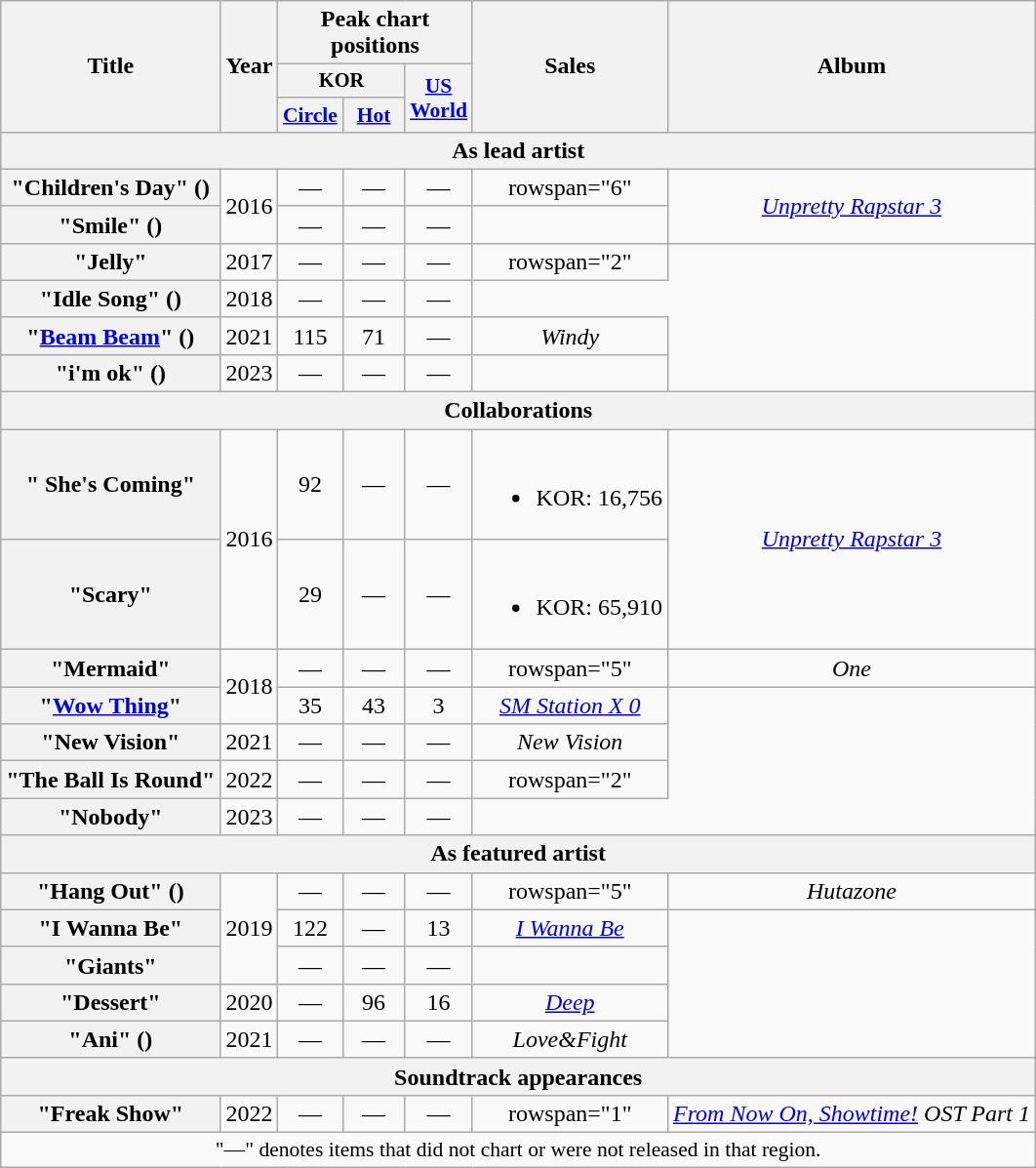<table class="wikitable plainrowheaders" style="text-align:center">
<tr>
<th scope="col" rowspan="3">Title</th>
<th scope="col" rowspan="3">Year</th>
<th scope="col" colspan="3">Peak chart positions</th>
<th scope="col" rowspan="3">Sales</th>
<th scope="col" rowspan="3">Album</th>
</tr>
<tr>
<th scope="col" colspan="2" style="width:2.5em;font-size:85%">KOR</th>
<th scope="col" rowspan="2" style="font-size:90%; width:2.5em"><a href='#'>US World</a><br></th>
</tr>
<tr>
<th scope="col" style="font-size:90%; width:2.5em"><a href='#'>Circle</a><br></th>
<th scope="col" style="font-size:90%; width:2.5em"><a href='#'>Hot</a><br></th>
</tr>
<tr>
<th colspan="7">As lead artist</th>
</tr>
<tr>
<th scope="row">"Children's Day" ()<br></th>
<td rowspan="2">2016</td>
<td>—</td>
<td>—</td>
<td>—</td>
<td>rowspan="6" </td>
<td rowspan="2"><em><a href='#'>Unpretty Rapstar 3</a></em></td>
</tr>
<tr>
<th scope="row">"Smile" ()<br></th>
<td>—</td>
<td>—</td>
<td>—</td>
</tr>
<tr>
<th scope="row">"Jelly"</th>
<td>2017</td>
<td>—</td>
<td>—</td>
<td>—</td>
<td>rowspan="2" </td>
</tr>
<tr>
<th scope="row">"Idle Song" ()</th>
<td>2018</td>
<td>—</td>
<td>—</td>
<td>—</td>
</tr>
<tr>
<th scope="row">"<a href='#'>Beam Beam</a>" ()</th>
<td>2021</td>
<td>115</td>
<td>71</td>
<td>—</td>
<td><em>Windy</em></td>
</tr>
<tr>
<th scope="row">"i'm ok" ()</th>
<td>2023</td>
<td>—</td>
<td>—</td>
<td>—</td>
<td></td>
</tr>
<tr>
<th colspan="7">Collaborations</th>
</tr>
<tr>
<th scope="row">" She's Coming"<br></th>
<td rowspan="2">2016</td>
<td>92</td>
<td>—</td>
<td>—</td>
<td><br><ul><li>KOR: 16,756</li></ul></td>
<td rowspan="2"><em><a href='#'>Unpretty Rapstar 3</a></em></td>
</tr>
<tr>
<th scope="row">"Scary"<br></th>
<td>29</td>
<td>—</td>
<td>—</td>
<td><br><ul><li>KOR: 65,910</li></ul></td>
</tr>
<tr>
<th scope="row">"Mermaid"<br></th>
<td rowspan="2">2018</td>
<td>—</td>
<td>—</td>
<td>—</td>
<td>rowspan="5" </td>
<td><em>One</em></td>
</tr>
<tr>
<th scope="row">"<a href='#'>Wow Thing</a>"<br></th>
<td>35</td>
<td>43</td>
<td>3</td>
<td><em><a href='#'>SM Station X 0</a></em></td>
</tr>
<tr>
<th - scope="row">"New Vision"<br></th>
<td>2021</td>
<td>—</td>
<td>—</td>
<td>—</td>
<td><em>New Vision</em></td>
</tr>
<tr>
<th scope="row">"The Ball Is Round"<br></th>
<td>2022</td>
<td>—</td>
<td>—</td>
<td>—</td>
<td>rowspan="2" </td>
</tr>
<tr>
<th scope="row">"Nobody"<br></th>
<td>2023</td>
<td>—</td>
<td>—</td>
<td>—</td>
</tr>
<tr>
<th colspan="7">As featured artist</th>
</tr>
<tr>
<th scope="row">"Hang Out" ()<br></th>
<td rowspan="3">2019</td>
<td>—</td>
<td>—</td>
<td>—</td>
<td>rowspan="5" </td>
<td><em>Hutazone</em></td>
</tr>
<tr>
<th scope="row">"I Wanna Be"<br></th>
<td>122</td>
<td>—</td>
<td>13</td>
<td><em><a href='#'>I Wanna Be</a></em></td>
</tr>
<tr>
<th scope="row">"Giants"<br></th>
<td>—</td>
<td>—</td>
<td>—</td>
<td></td>
</tr>
<tr>
<th scope="row">"Dessert"<br></th>
<td>2020</td>
<td>—</td>
<td>96</td>
<td>16</td>
<td><em><a href='#'>Deep</a></em></td>
</tr>
<tr>
<th scope="row">"Ani" ()<br></th>
<td>2021</td>
<td>—</td>
<td>—</td>
<td>—</td>
<td><em>Love&Fight</em></td>
</tr>
<tr>
<th colspan="7">Soundtrack appearances</th>
</tr>
<tr>
<th scope="row">"Freak Show"</th>
<td>2022</td>
<td>—</td>
<td>—</td>
<td>—</td>
<td>rowspan="1" </td>
<td><em><a href='#'>From Now On, Showtime!</a> OST Part 1</em></td>
</tr>
<tr>
<td colspan="8" style="text-align:center; font-size:90%">"—" denotes items that did not chart or were not released in that region.</td>
</tr>
</table>
